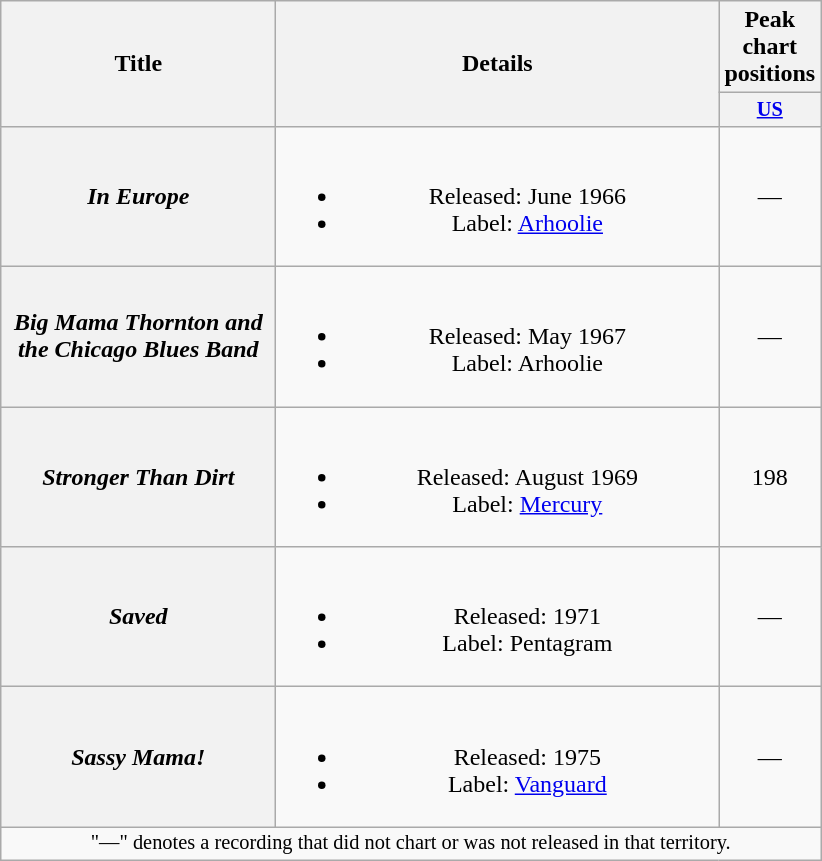<table class="wikitable plainrowheaders" style="text-align:center;">
<tr>
<th scope="col" rowspan="2" style="width:11em;">Title</th>
<th scope="col" rowspan="2" style="width:18em;">Details</th>
<th scope="col" colspan="1">Peak chart positions</th>
</tr>
<tr>
<th scope="col" style="width:2.5em; font-size:85%;"><a href='#'>US</a><br></th>
</tr>
<tr>
<th scope="row"><em>In Europe</em></th>
<td><br><ul><li>Released: June 1966</li><li>Label: <a href='#'>Arhoolie</a></li></ul></td>
<td>—</td>
</tr>
<tr>
<th scope="row"><em>Big Mama Thornton and the Chicago Blues Band</em></th>
<td><br><ul><li>Released: May 1967</li><li>Label: Arhoolie</li></ul></td>
<td>—</td>
</tr>
<tr>
<th scope="row"><em>Stronger Than Dirt</em></th>
<td><br><ul><li>Released: August 1969</li><li>Label: <a href='#'>Mercury</a></li></ul></td>
<td>198</td>
</tr>
<tr>
<th scope="row"><em>Saved</em></th>
<td><br><ul><li>Released: 1971</li><li>Label: Pentagram</li></ul></td>
<td>—</td>
</tr>
<tr>
<th scope="row"><em>Sassy Mama!</em></th>
<td><br><ul><li>Released: 1975</li><li>Label: <a href='#'>Vanguard</a></li></ul></td>
<td>—</td>
</tr>
<tr>
<td colspan="14" style="font-size:85%">"—" denotes a recording that did not chart or was not released in that territory.</td>
</tr>
</table>
